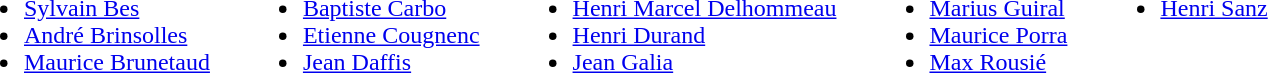<table border="0" cellpadding="2">
<tr valign="top">
<td><br><ul><li><a href='#'>Sylvain Bes</a></li><li><a href='#'>André Brinsolles</a></li><li><a href='#'>Maurice Brunetaud</a></li></ul></td>
<td width="10"> </td>
<td valign="top"><br><ul><li><a href='#'>Baptiste Carbo</a></li><li><a href='#'>Etienne Cougnenc</a></li><li><a href='#'>Jean Daffis</a></li></ul></td>
<td width="10"> </td>
<td valign="top"><br><ul><li><a href='#'>Henri Marcel Delhommeau</a></li><li><a href='#'>Henri Durand</a></li><li><a href='#'>Jean Galia</a></li></ul></td>
<td width="10"> </td>
<td valign="top"><br><ul><li><a href='#'>Marius Guiral</a></li><li><a href='#'>Maurice Porra</a></li><li><a href='#'>Max Rousié</a></li></ul></td>
<td width="10"> </td>
<td valign="top"><br><ul><li><a href='#'>Henri Sanz</a></li></ul></td>
</tr>
</table>
